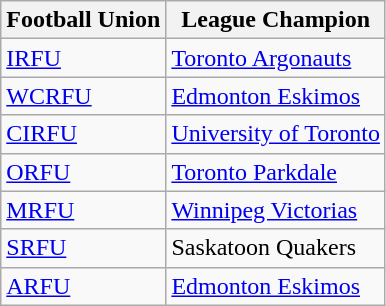<table class="wikitable">
<tr>
<th>Football Union</th>
<th>League Champion</th>
</tr>
<tr>
<td><a href='#'>IRFU</a></td>
<td><a href='#'>Toronto Argonauts</a></td>
</tr>
<tr>
<td><a href='#'>WCRFU</a></td>
<td><a href='#'>Edmonton Eskimos</a></td>
</tr>
<tr>
<td><a href='#'>CIRFU</a></td>
<td><a href='#'>University of Toronto</a></td>
</tr>
<tr>
<td><a href='#'>ORFU</a></td>
<td><a href='#'>Toronto Parkdale</a></td>
</tr>
<tr>
<td><a href='#'>MRFU</a></td>
<td><a href='#'>Winnipeg Victorias</a></td>
</tr>
<tr>
<td><a href='#'>SRFU</a></td>
<td>Saskatoon Quakers</td>
</tr>
<tr>
<td><a href='#'>ARFU</a></td>
<td><a href='#'>Edmonton Eskimos</a></td>
</tr>
</table>
